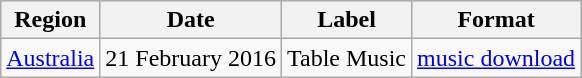<table class="wikitable">
<tr>
<th>Region</th>
<th>Date</th>
<th>Label</th>
<th>Format</th>
</tr>
<tr>
<td><a href='#'>Australia</a></td>
<td>21 February 2016</td>
<td>Table Music</td>
<td><a href='#'>music download</a></td>
</tr>
</table>
